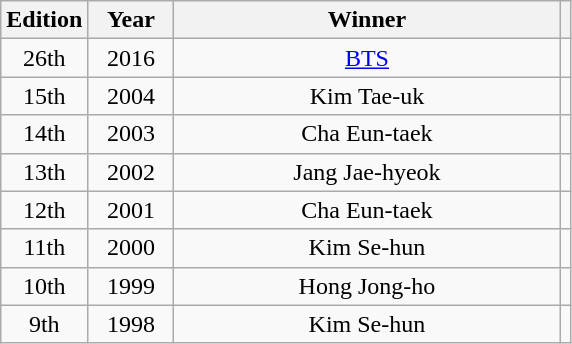<table class="wikitable" style="text-align: center">
<tr>
<th width="50">Edition</th>
<th width="50">Year</th>
<th width="250">Winner</th>
<th></th>
</tr>
<tr>
<td>26th</td>
<td>2016</td>
<td><a href='#'>BTS</a></td>
<td></td>
</tr>
<tr>
<td>15th</td>
<td>2004</td>
<td>Kim Tae-uk</td>
<td></td>
</tr>
<tr>
<td>14th</td>
<td>2003</td>
<td>Cha Eun-taek</td>
<td></td>
</tr>
<tr>
<td>13th</td>
<td>2002</td>
<td>Jang Jae-hyeok</td>
<td></td>
</tr>
<tr>
<td>12th</td>
<td>2001</td>
<td>Cha Eun-taek</td>
<td></td>
</tr>
<tr>
<td>11th</td>
<td>2000</td>
<td>Kim Se-hun</td>
<td></td>
</tr>
<tr>
<td>10th</td>
<td>1999</td>
<td>Hong Jong-ho</td>
<td></td>
</tr>
<tr>
<td>9th</td>
<td>1998</td>
<td>Kim Se-hun</td>
<td></td>
</tr>
</table>
